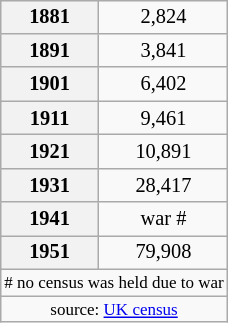<table class="wikitable" align="right" style=font-size:85%;margin-left:10px;>
<tr>
<th align="center">1881</th>
<td align="center">2,824</td>
</tr>
<tr>
<th align="center">1891</th>
<td align="center">3,841</td>
</tr>
<tr>
<th align="center">1901</th>
<td align="center">6,402</td>
</tr>
<tr>
<th align="center">1911</th>
<td align="center">9,461</td>
</tr>
<tr>
<th align="center">1921</th>
<td align="center">10,891</td>
</tr>
<tr>
<th align="center">1931</th>
<td align="center">28,417</td>
</tr>
<tr>
<th align="center">1941</th>
<td align="center">war #</td>
</tr>
<tr>
<th align="center">1951</th>
<td align="center">79,908</td>
</tr>
<tr>
<td style="font-size:smaller" colspan=2># no census was held due to war</td>
</tr>
<tr>
<td style="font-size:smaller" colspan=2 align=center>source: <a href='#'>UK census</a></td>
</tr>
</table>
